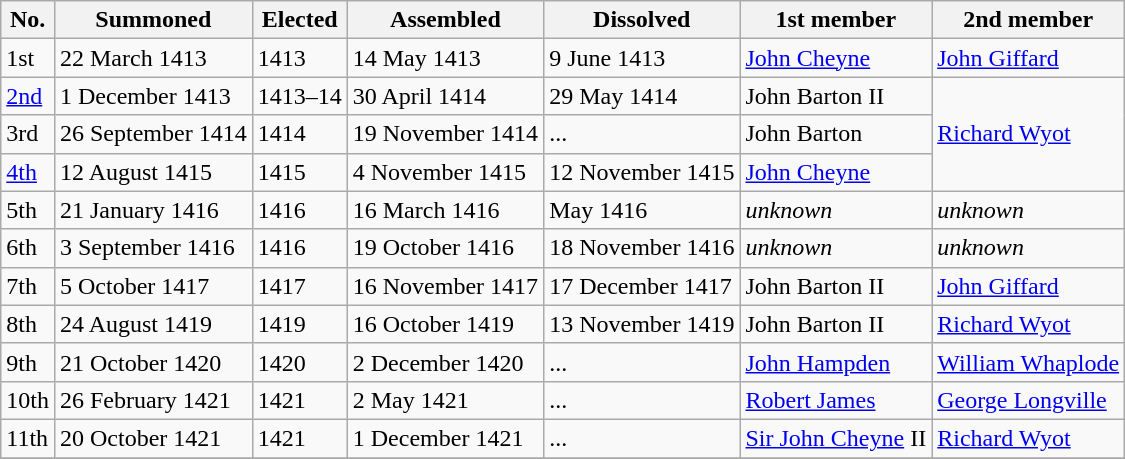<table class="wikitable">
<tr>
<th>No.</th>
<th>Summoned</th>
<th>Elected</th>
<th>Assembled</th>
<th>Dissolved</th>
<th>1st member</th>
<th>2nd member</th>
</tr>
<tr>
<td>1st</td>
<td>22 March 1413</td>
<td>1413</td>
<td>14 May 1413</td>
<td>9 June 1413</td>
<td><a href='#'>John Cheyne</a></td>
<td><a href='#'>John Giffard</a></td>
</tr>
<tr>
<td><a href='#'>2nd</a></td>
<td>1 December 1413</td>
<td>1413–14</td>
<td>30 April 1414</td>
<td>29 May 1414</td>
<td>John Barton II</td>
<td rowspan=3><a href='#'>Richard Wyot</a></td>
</tr>
<tr>
<td>3rd</td>
<td>26 September 1414</td>
<td>1414</td>
<td>19 November 1414</td>
<td>...</td>
<td>John Barton</td>
</tr>
<tr>
<td><a href='#'>4th</a></td>
<td>12 August 1415</td>
<td>1415</td>
<td>4 November 1415</td>
<td>12 November 1415</td>
<td><a href='#'>John Cheyne</a></td>
</tr>
<tr>
<td>5th</td>
<td>21 January 1416</td>
<td>1416</td>
<td>16 March 1416</td>
<td>May 1416</td>
<td><em>unknown</em></td>
<td><em>unknown</em></td>
</tr>
<tr>
<td>6th</td>
<td>3 September 1416</td>
<td>1416</td>
<td>19 October 1416</td>
<td>18 November 1416</td>
<td><em>unknown</em></td>
<td><em>unknown</em></td>
</tr>
<tr>
<td>7th</td>
<td>5 October 1417</td>
<td>1417</td>
<td>16 November 1417</td>
<td>17 December 1417</td>
<td>John Barton II</td>
<td><a href='#'>John Giffard</a></td>
</tr>
<tr>
<td>8th</td>
<td>24 August 1419</td>
<td>1419</td>
<td>16 October 1419</td>
<td>13 November 1419</td>
<td>John Barton II</td>
<td><a href='#'>Richard Wyot</a></td>
</tr>
<tr>
<td>9th</td>
<td>21 October 1420</td>
<td>1420</td>
<td>2 December 1420</td>
<td>...</td>
<td><a href='#'>John Hampden</a></td>
<td><a href='#'>William Whaplode</a></td>
</tr>
<tr>
<td>10th</td>
<td>26 February 1421</td>
<td>1421</td>
<td>2 May 1421</td>
<td>...</td>
<td><a href='#'>Robert James</a></td>
<td><a href='#'>George Longville</a></td>
</tr>
<tr>
<td>11th</td>
<td>20 October 1421</td>
<td>1421</td>
<td>1 December 1421</td>
<td>...</td>
<td><a href='#'>Sir John Cheyne</a> II</td>
<td><a href='#'>Richard Wyot</a></td>
</tr>
<tr>
</tr>
</table>
